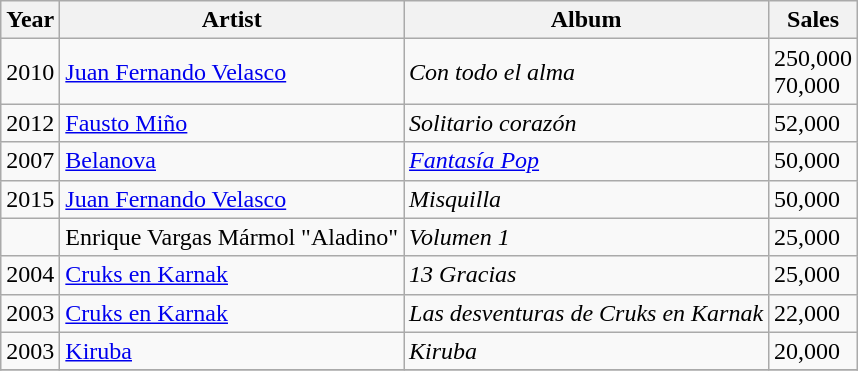<table class="wikitable">
<tr>
<th>Year</th>
<th>Artist</th>
<th>Album</th>
<th>Sales</th>
</tr>
<tr>
<td>2010</td>
<td><a href='#'>Juan Fernando Velasco</a></td>
<td><em>Con todo el alma</em></td>
<td>250,000<br>70,000</td>
</tr>
<tr>
<td>2012</td>
<td><a href='#'>Fausto Miño</a></td>
<td><em>Solitario corazón</em></td>
<td>52,000</td>
</tr>
<tr>
<td>2007</td>
<td><a href='#'>Belanova</a></td>
<td><em><a href='#'>Fantasía Pop</a></em></td>
<td>50,000</td>
</tr>
<tr>
<td>2015</td>
<td><a href='#'>Juan Fernando Velasco</a></td>
<td><em>Misquilla</em></td>
<td>50,000</td>
</tr>
<tr>
<td></td>
<td>Enrique Vargas Mármol "Aladino"</td>
<td><em>Volumen 1</em></td>
<td>25,000</td>
</tr>
<tr>
<td>2004</td>
<td><a href='#'>Cruks en Karnak</a></td>
<td><em>13 Gracias</em></td>
<td>25,000</td>
</tr>
<tr>
<td>2003</td>
<td><a href='#'>Cruks en Karnak</a></td>
<td><em>Las desventuras de Cruks en Karnak</em></td>
<td>22,000</td>
</tr>
<tr>
<td>2003</td>
<td><a href='#'>Kiruba</a></td>
<td><em>Kiruba</em></td>
<td>20,000</td>
</tr>
<tr>
</tr>
</table>
